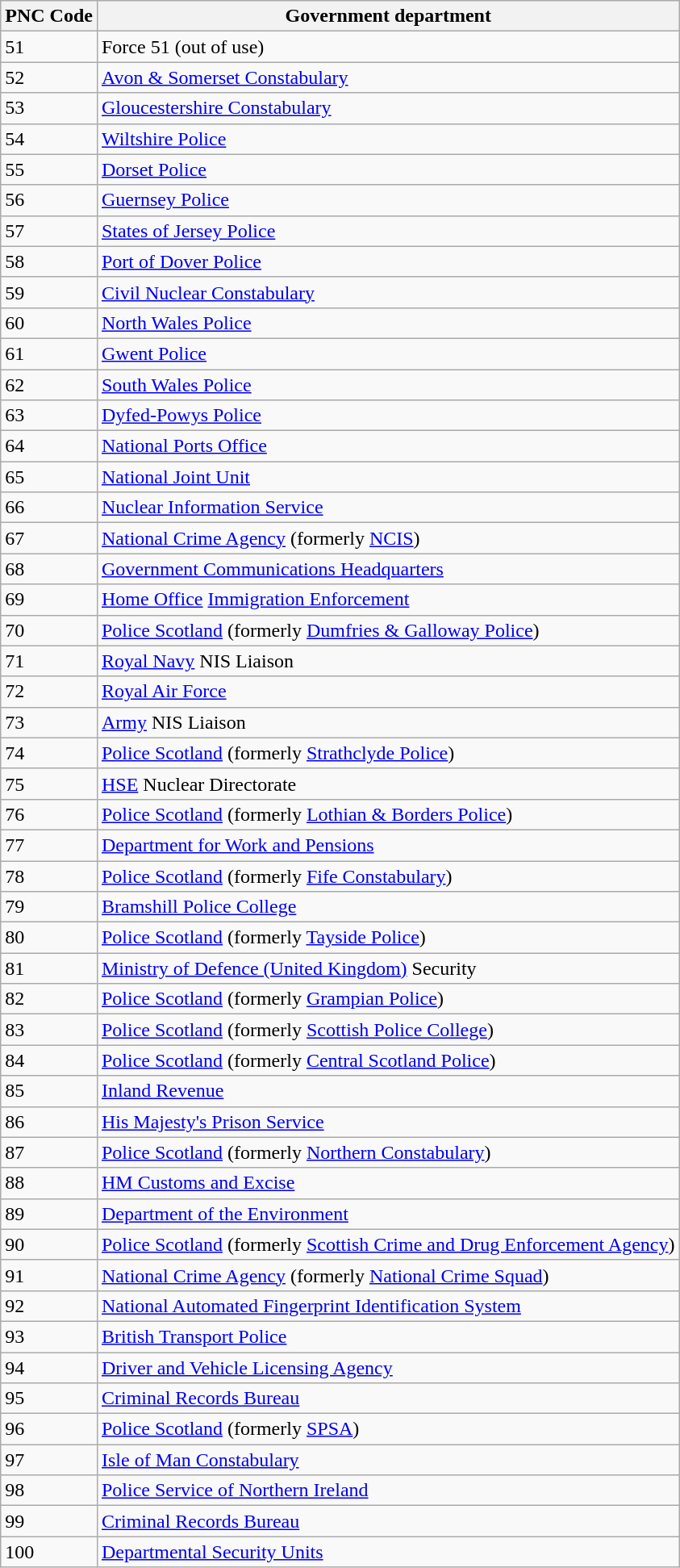<table class="wikitable">
<tr>
<th>PNC Code</th>
<th>Government department</th>
</tr>
<tr>
<td>51</td>
<td>Force 51 (out of use)</td>
</tr>
<tr>
<td>52</td>
<td><a href='#'>Avon & Somerset Constabulary</a></td>
</tr>
<tr>
<td>53</td>
<td><a href='#'>Gloucestershire Constabulary</a></td>
</tr>
<tr>
<td>54</td>
<td><a href='#'>Wiltshire Police</a></td>
</tr>
<tr>
<td>55</td>
<td><a href='#'>Dorset Police</a></td>
</tr>
<tr>
<td>56</td>
<td><a href='#'>Guernsey Police</a></td>
</tr>
<tr>
<td>57</td>
<td><a href='#'>States of Jersey Police</a></td>
</tr>
<tr>
<td>58</td>
<td><a href='#'>Port of Dover Police</a></td>
</tr>
<tr>
<td>59</td>
<td><a href='#'>Civil Nuclear Constabulary</a></td>
</tr>
<tr>
<td>60</td>
<td><a href='#'>North Wales Police</a></td>
</tr>
<tr>
<td>61</td>
<td><a href='#'>Gwent Police</a></td>
</tr>
<tr>
<td>62</td>
<td><a href='#'>South Wales Police</a></td>
</tr>
<tr>
<td>63</td>
<td><a href='#'>Dyfed-Powys Police</a></td>
</tr>
<tr>
<td>64</td>
<td><a href='#'>National Ports Office</a></td>
</tr>
<tr>
<td>65</td>
<td><a href='#'>National Joint Unit</a></td>
</tr>
<tr>
<td>66</td>
<td><a href='#'>Nuclear Information Service</a></td>
</tr>
<tr>
<td>67</td>
<td><a href='#'>National Crime Agency</a> (formerly <a href='#'>NCIS</a>)</td>
</tr>
<tr>
<td>68</td>
<td><a href='#'>Government Communications Headquarters</a></td>
</tr>
<tr>
<td>69</td>
<td><a href='#'>Home Office</a> <a href='#'>Immigration Enforcement</a></td>
</tr>
<tr>
<td>70</td>
<td><a href='#'>Police Scotland</a> (formerly <a href='#'>Dumfries & Galloway Police</a>)</td>
</tr>
<tr>
<td>71</td>
<td><a href='#'>Royal Navy</a> NIS Liaison</td>
</tr>
<tr>
<td>72</td>
<td><a href='#'>Royal Air Force</a></td>
</tr>
<tr>
<td>73</td>
<td><a href='#'>Army</a> NIS Liaison</td>
</tr>
<tr>
<td>74</td>
<td><a href='#'>Police Scotland</a> (formerly <a href='#'>Strathclyde Police</a>)</td>
</tr>
<tr>
<td>75</td>
<td><a href='#'>HSE</a> Nuclear Directorate</td>
</tr>
<tr>
<td>76</td>
<td><a href='#'>Police Scotland</a> (formerly <a href='#'>Lothian & Borders Police</a>)</td>
</tr>
<tr>
<td>77</td>
<td><a href='#'>Department for Work and Pensions</a></td>
</tr>
<tr>
<td>78</td>
<td><a href='#'>Police Scotland</a> (formerly <a href='#'>Fife Constabulary</a>)</td>
</tr>
<tr>
<td>79</td>
<td><a href='#'>Bramshill Police College</a></td>
</tr>
<tr>
<td>80</td>
<td><a href='#'>Police Scotland</a> (formerly <a href='#'>Tayside Police</a>)</td>
</tr>
<tr>
<td>81</td>
<td><a href='#'>Ministry of Defence (United Kingdom)</a> Security</td>
</tr>
<tr>
<td>82</td>
<td><a href='#'>Police Scotland</a> (formerly <a href='#'>Grampian Police</a>)</td>
</tr>
<tr>
<td>83</td>
<td><a href='#'>Police Scotland</a> (formerly <a href='#'>Scottish Police College</a>)</td>
</tr>
<tr>
<td>84</td>
<td><a href='#'>Police Scotland</a> (formerly <a href='#'>Central Scotland Police</a>)</td>
</tr>
<tr>
<td>85</td>
<td><a href='#'>Inland Revenue</a></td>
</tr>
<tr>
<td>86</td>
<td><a href='#'>His Majesty's Prison Service</a></td>
</tr>
<tr>
<td>87</td>
<td><a href='#'>Police Scotland</a> (formerly <a href='#'>Northern Constabulary</a>)</td>
</tr>
<tr>
<td>88</td>
<td><a href='#'>HM Customs and Excise</a></td>
</tr>
<tr>
<td>89</td>
<td><a href='#'>Department of the Environment</a></td>
</tr>
<tr>
<td>90</td>
<td><a href='#'>Police Scotland</a> (formerly <a href='#'>Scottish Crime and Drug Enforcement Agency</a>)</td>
</tr>
<tr>
<td>91</td>
<td><a href='#'>National Crime Agency</a> (formerly <a href='#'>National Crime Squad</a>)</td>
</tr>
<tr>
<td>92</td>
<td><a href='#'>National Automated Fingerprint Identification System</a></td>
</tr>
<tr>
<td>93</td>
<td><a href='#'>British Transport Police</a></td>
</tr>
<tr>
<td>94</td>
<td><a href='#'>Driver and Vehicle Licensing Agency</a></td>
</tr>
<tr>
<td>95</td>
<td><a href='#'>Criminal Records Bureau</a></td>
</tr>
<tr>
<td>96</td>
<td><a href='#'>Police Scotland</a> (formerly <a href='#'>SPSA</a>)</td>
</tr>
<tr>
<td>97</td>
<td><a href='#'>Isle of Man Constabulary</a></td>
</tr>
<tr>
<td>98</td>
<td><a href='#'>Police Service of Northern Ireland</a></td>
</tr>
<tr>
<td>99</td>
<td><a href='#'>Criminal Records Bureau</a></td>
</tr>
<tr>
<td>100</td>
<td><a href='#'>Departmental Security Units</a></td>
</tr>
</table>
